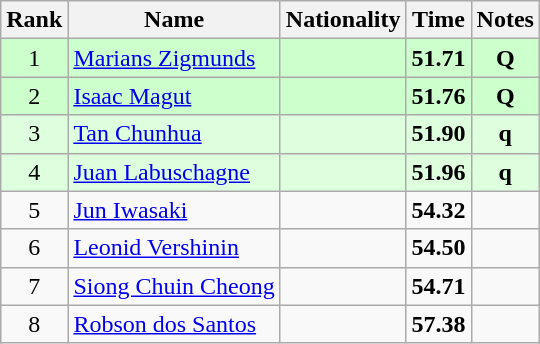<table class="wikitable sortable" style="text-align:center">
<tr>
<th>Rank</th>
<th>Name</th>
<th>Nationality</th>
<th>Time</th>
<th>Notes</th>
</tr>
<tr bgcolor=ccffcc>
<td>1</td>
<td align=left><a href='#'>Marians Zigmunds</a></td>
<td align=left></td>
<td><strong>51.71</strong></td>
<td><strong>Q</strong></td>
</tr>
<tr bgcolor=ccffcc>
<td>2</td>
<td align=left><a href='#'>Isaac Magut</a></td>
<td align=left></td>
<td><strong>51.76</strong></td>
<td><strong>Q</strong></td>
</tr>
<tr bgcolor=ddffdd>
<td>3</td>
<td align=left><a href='#'>Tan Chunhua</a></td>
<td align=left></td>
<td><strong>51.90</strong></td>
<td><strong>q</strong></td>
</tr>
<tr bgcolor=ddffdd>
<td>4</td>
<td align=left><a href='#'>Juan Labuschagne</a></td>
<td align=left></td>
<td><strong>51.96</strong></td>
<td><strong>q</strong></td>
</tr>
<tr>
<td>5</td>
<td align=left><a href='#'>Jun Iwasaki</a></td>
<td align=left></td>
<td><strong>54.32</strong></td>
<td></td>
</tr>
<tr>
<td>6</td>
<td align=left><a href='#'>Leonid Vershinin</a></td>
<td align=left></td>
<td><strong>54.50</strong></td>
<td></td>
</tr>
<tr>
<td>7</td>
<td align=left><a href='#'>Siong Chuin Cheong</a></td>
<td align=left></td>
<td><strong>54.71</strong></td>
<td></td>
</tr>
<tr>
<td>8</td>
<td align=left><a href='#'>Robson dos Santos</a></td>
<td align=left></td>
<td><strong>57.38</strong></td>
<td></td>
</tr>
</table>
